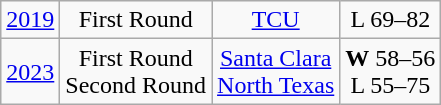<table class="wikitable">
<tr align="center">
<td><a href='#'>2019</a></td>
<td>First Round</td>
<td><a href='#'>TCU</a></td>
<td>L 69–82</td>
</tr>
<tr align="center">
<td><a href='#'>2023</a></td>
<td>First Round<br>Second Round</td>
<td><a href='#'>Santa Clara</a><br><a href='#'>North Texas</a></td>
<td><strong>W</strong> 58–56<br>L 55–75</td>
</tr>
</table>
